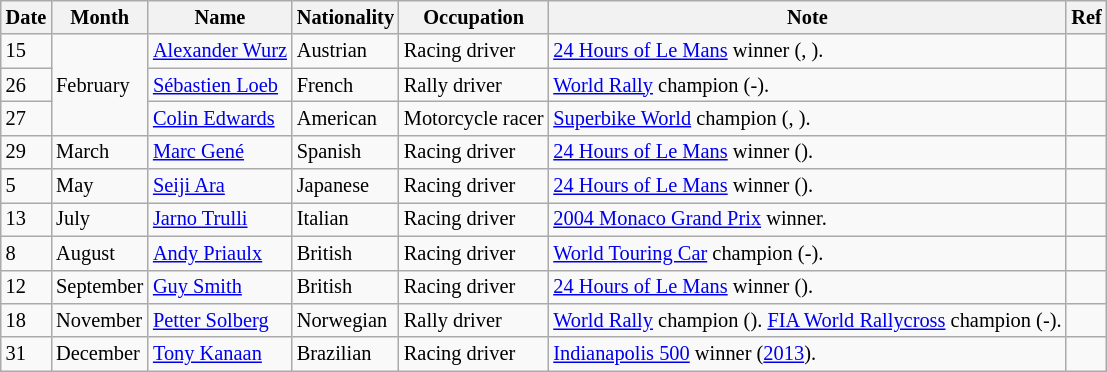<table class="wikitable" style="font-size:85%;">
<tr>
<th>Date</th>
<th>Month</th>
<th>Name</th>
<th>Nationality</th>
<th>Occupation</th>
<th>Note</th>
<th>Ref</th>
</tr>
<tr>
<td>15</td>
<td rowspan=3>February</td>
<td><a href='#'>Alexander Wurz</a></td>
<td>Austrian</td>
<td>Racing driver</td>
<td><a href='#'>24 Hours of Le Mans</a> winner (, ).</td>
<td></td>
</tr>
<tr>
<td>26</td>
<td><a href='#'>Sébastien Loeb</a></td>
<td>French</td>
<td>Rally driver</td>
<td><a href='#'>World Rally</a> champion (-).</td>
<td></td>
</tr>
<tr>
<td>27</td>
<td><a href='#'>Colin Edwards</a></td>
<td>American</td>
<td>Motorcycle racer</td>
<td><a href='#'>Superbike World</a> champion (, ).</td>
<td></td>
</tr>
<tr>
<td>29</td>
<td>March</td>
<td><a href='#'>Marc Gené</a></td>
<td>Spanish</td>
<td>Racing driver</td>
<td><a href='#'>24 Hours of Le Mans</a> winner ().</td>
<td></td>
</tr>
<tr>
<td>5</td>
<td>May</td>
<td><a href='#'>Seiji Ara</a></td>
<td>Japanese</td>
<td>Racing driver</td>
<td><a href='#'>24 Hours of Le Mans</a> winner ().</td>
<td></td>
</tr>
<tr>
<td>13</td>
<td>July</td>
<td><a href='#'>Jarno Trulli</a></td>
<td>Italian</td>
<td>Racing driver</td>
<td><a href='#'>2004 Monaco Grand Prix</a> winner.</td>
<td></td>
</tr>
<tr>
<td>8</td>
<td>August</td>
<td><a href='#'>Andy Priaulx</a></td>
<td>British</td>
<td>Racing driver</td>
<td><a href='#'>World Touring Car</a> champion (-).</td>
<td></td>
</tr>
<tr>
<td>12</td>
<td>September</td>
<td><a href='#'>Guy Smith</a></td>
<td>British</td>
<td>Racing driver</td>
<td><a href='#'>24 Hours of Le Mans</a> winner ().</td>
<td></td>
</tr>
<tr>
<td>18</td>
<td>November</td>
<td><a href='#'>Petter Solberg</a></td>
<td>Norwegian</td>
<td>Rally driver</td>
<td><a href='#'>World Rally</a> champion (). <a href='#'>FIA World Rallycross</a> champion (-).</td>
<td></td>
</tr>
<tr>
<td>31</td>
<td>December</td>
<td><a href='#'>Tony Kanaan</a></td>
<td>Brazilian</td>
<td>Racing driver</td>
<td><a href='#'>Indianapolis 500</a> winner (<a href='#'>2013</a>).</td>
<td></td>
</tr>
</table>
